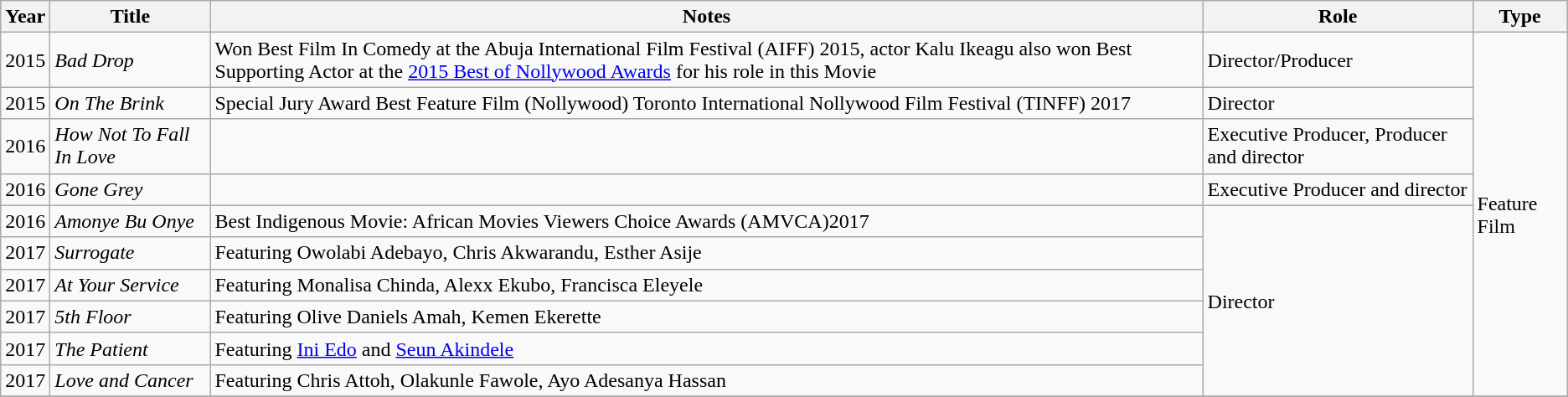<table class="wikitable">
<tr>
<th>Year</th>
<th>Title</th>
<th>Notes</th>
<th>Role</th>
<th>Type</th>
</tr>
<tr>
<td>2015</td>
<td><em>Bad Drop</em></td>
<td>Won Best Film In Comedy at the Abuja International Film Festival (AIFF) 2015, actor Kalu Ikeagu also won Best Supporting Actor at the <a href='#'>2015 Best of Nollywood Awards</a> for his role in this Movie</td>
<td>Director/Producer</td>
<td rowspan="10">Feature Film</td>
</tr>
<tr>
<td>2015</td>
<td><em>On The Brink </em></td>
<td>Special Jury Award Best Feature Film (Nollywood) Toronto International Nollywood Film Festival (TINFF) 2017</td>
<td>Director</td>
</tr>
<tr>
<td>2016</td>
<td><em>How Not To Fall In Love</em></td>
<td></td>
<td>Executive Producer, Producer and director</td>
</tr>
<tr>
<td>2016</td>
<td><em>Gone Grey</em></td>
<td></td>
<td>Executive Producer and director</td>
</tr>
<tr>
<td>2016</td>
<td><em>Amonye Bu Onye</em></td>
<td>Best Indigenous Movie: African Movies Viewers Choice Awards (AMVCA)2017</td>
<td rowspan="6">Director</td>
</tr>
<tr>
<td>2017</td>
<td><em>Surrogate</em></td>
<td>Featuring Owolabi Adebayo, Chris Akwarandu, Esther Asije</td>
</tr>
<tr>
<td>2017</td>
<td><em>At Your Service</em></td>
<td>Featuring Monalisa Chinda, Alexx Ekubo, Francisca Eleyele</td>
</tr>
<tr>
<td>2017</td>
<td><em>5th Floor</em></td>
<td>Featuring Olive Daniels Amah, Kemen Ekerette</td>
</tr>
<tr>
<td>2017</td>
<td><em>The Patient</em></td>
<td>Featuring <a href='#'>Ini Edo</a> and <a href='#'>Seun Akindele</a></td>
</tr>
<tr>
<td>2017</td>
<td><em>Love and Cancer</em></td>
<td>Featuring Chris Attoh, Olakunle Fawole, Ayo Adesanya Hassan</td>
</tr>
<tr>
</tr>
</table>
